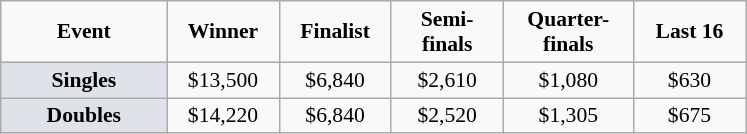<table class="wikitable" style="font-size:90%; text-align:center">
<tr>
<td width="104px"><strong>Event</strong></td>
<td width="68px"><strong>Winner</strong></td>
<td width="68px"><strong>Finalist</strong></td>
<td width="68px"><strong>Semi-finals</strong></td>
<td width="80px"><strong>Quarter-finals</strong></td>
<td width="68px"><strong>Last 16</strong></td>
</tr>
<tr>
<td bgcolor="#dfe2e9"><strong>Singles</strong></td>
<td>$13,500</td>
<td>$6,840</td>
<td>$2,610</td>
<td>$1,080</td>
<td>$630</td>
</tr>
<tr>
<td bgcolor="#dfe2e9"><strong>Doubles</strong></td>
<td>$14,220</td>
<td>$6,840</td>
<td>$2,520</td>
<td>$1,305</td>
<td>$675</td>
</tr>
</table>
